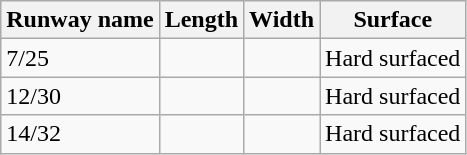<table class="wikitable">
<tr>
<th>Runway name</th>
<th>Length</th>
<th>Width</th>
<th>Surface</th>
</tr>
<tr>
<td>7/25</td>
<td></td>
<td></td>
<td>Hard surfaced</td>
</tr>
<tr>
<td>12/30</td>
<td></td>
<td></td>
<td>Hard surfaced</td>
</tr>
<tr>
<td>14/32</td>
<td></td>
<td></td>
<td>Hard surfaced</td>
</tr>
</table>
